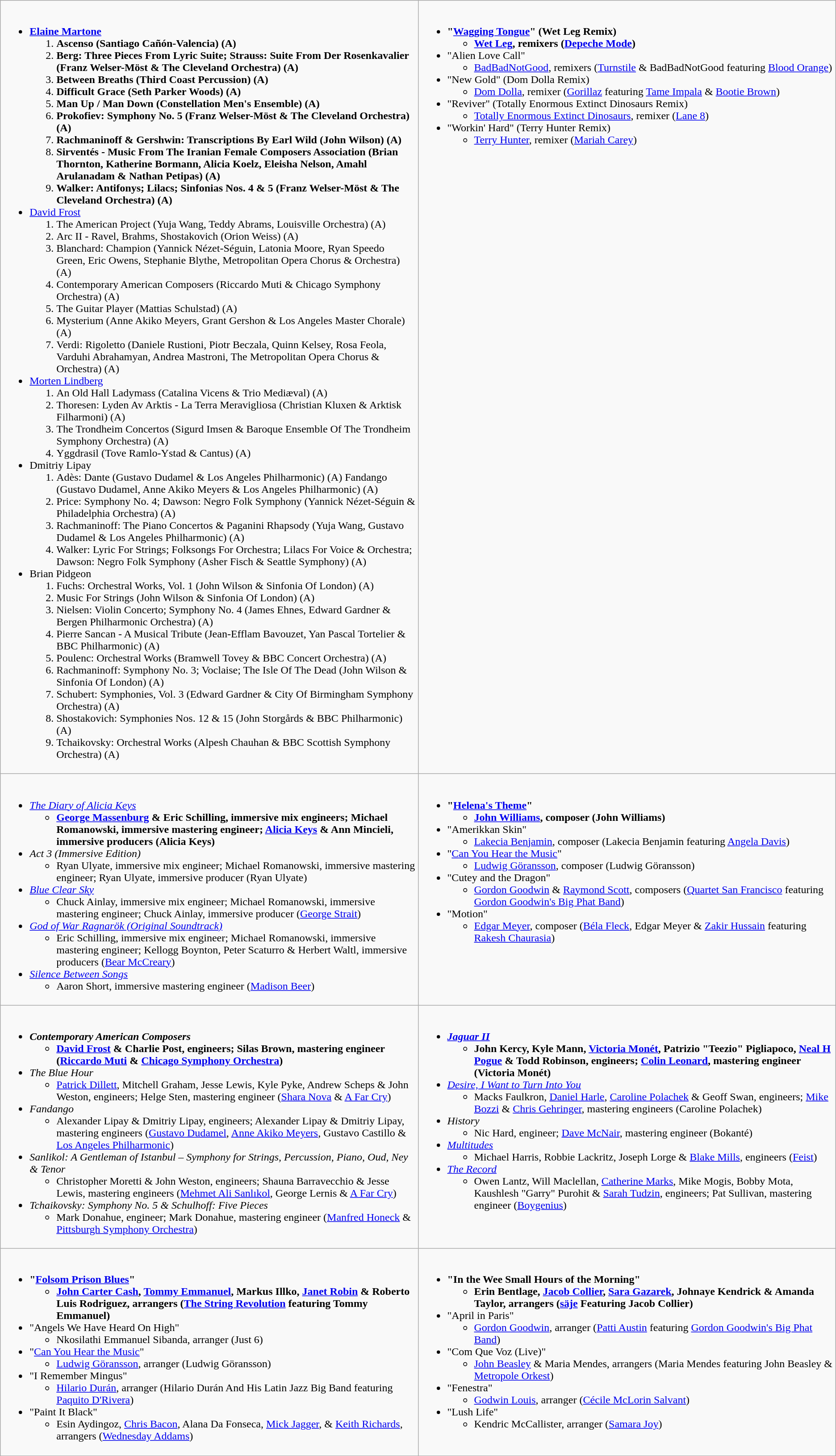<table class="wikitable">
<tr>
<td style="vertical-align:top;" width="50%"><br><ul><li><strong><a href='#'>Elaine Martone</a></strong><ol><li><strong>Ascenso (Santiago Cañón-Valencia) (A)</strong></li><li><strong>Berg: Three Pieces From Lyric Suite; Strauss: Suite From Der Rosenkavalier (Franz Welser-Möst & The Cleveland Orchestra) (A)</strong></li><li><strong>Between Breaths (Third Coast Percussion) (A)</strong></li><li><strong>Difficult Grace (Seth Parker Woods) (A)</strong></li><li><strong>Man Up / Man Down (Constellation Men's Ensemble) (A)</strong></li><li><strong>Prokofiev: Symphony No. 5 (Franz Welser-Möst & The Cleveland Orchestra) (A)</strong></li><li><strong>Rachmaninoff & Gershwin: Transcriptions By Earl Wild (John Wilson) (A)</strong></li><li><strong>Sirventés - Music From The Iranian Female Composers Association (Brian Thornton, Katherine Bormann, Alicia Koelz, Eleisha Nelson, Amahl Arulanadam & Nathan Petipas) (A)</strong></li><li><strong>Walker: Antifonys; Lilacs; Sinfonias Nos. 4 & 5 (Franz Welser-Möst & The Cleveland Orchestra) (A)</strong></li></ol></li><li><a href='#'>David Frost</a><ol><li>The American Project (Yuja Wang, Teddy Abrams, Louisville Orchestra) (A)</li><li>Arc II - Ravel, Brahms, Shostakovich (Orion Weiss) (A)</li><li>Blanchard: Champion (Yannick Nézet-Séguin, Latonia Moore, Ryan Speedo Green, Eric Owens, Stephanie Blythe, Metropolitan Opera Chorus & Orchestra) (A)</li><li>Contemporary American Composers (Riccardo Muti & Chicago Symphony Orchestra) (A)</li><li>The Guitar Player (Mattias Schulstad) (A)</li><li>Mysterium (Anne Akiko Meyers, Grant Gershon & Los Angeles Master Chorale) (A)</li><li>Verdi: Rigoletto (Daniele Rustioni, Piotr Beczala, Quinn Kelsey, Rosa Feola, Varduhi Abrahamyan, Andrea Mastroni, The Metropolitan Opera Chorus & Orchestra) (A)</li></ol></li><li><a href='#'>Morten Lindberg</a><ol><li>An Old Hall Ladymass (Catalina Vicens & Trio Mediæval) (A)</li><li>Thoresen: Lyden Av Arktis - La Terra Meravigliosa (Christian Kluxen & Arktisk Filharmoni) (A)</li><li>The Trondheim Concertos (Sigurd Imsen & Baroque Ensemble Of The Trondheim Symphony Orchestra) (A)</li><li>Yggdrasil (Tove Ramlo-Ystad & Cantus) (A)</li></ol></li><li>Dmitriy Lipay<ol><li>Adès: Dante (Gustavo Dudamel & Los Angeles Philharmonic) (A) Fandango (Gustavo Dudamel, Anne Akiko Meyers & Los Angeles Philharmonic) (A)</li><li>Price: Symphony No. 4; Dawson: Negro Folk Symphony (Yannick Nézet-Séguin & Philadelphia Orchestra) (A)</li><li>Rachmaninoff: The Piano Concertos & Paganini Rhapsody (Yuja Wang, Gustavo Dudamel & Los Angeles Philharmonic) (A)</li><li>Walker: Lyric For Strings; Folksongs For Orchestra; Lilacs For Voice & Orchestra; Dawson: Negro Folk Symphony (Asher Fisch & Seattle Symphony) (A)</li></ol></li><li>Brian Pidgeon<ol><li>Fuchs: Orchestral Works, Vol. 1 (John Wilson & Sinfonia Of London) (A)</li><li>Music For Strings (John Wilson & Sinfonia Of London) (A)</li><li>Nielsen: Violin Concerto; Symphony No. 4 (James Ehnes, Edward Gardner & Bergen Philharmonic Orchestra) (A)</li><li>Pierre Sancan - A Musical Tribute (Jean-Efflam Bavouzet, Yan Pascal Tortelier & BBC Philharmonic) (A)</li><li>Poulenc: Orchestral Works (Bramwell Tovey & BBC Concert Orchestra) (A)</li><li>Rachmaninoff: Symphony No. 3; Voclaise; The Isle Of The Dead (John Wilson & Sinfonia Of London) (A)</li><li>Schubert: Symphonies, Vol. 3 (Edward Gardner & City Of Birmingham Symphony Orchestra) (A)</li><li>Shostakovich: Symphonies Nos. 12 & 15 (John Storgårds & BBC Philharmonic) (A)</li><li>Tchaikovsky: Orchestral Works (Alpesh Chauhan & BBC Scottish Symphony Orchestra) (A)</li></ol></li></ul></td>
<td style="vertical-align:top;" width="50%"><br><ul><li><strong>"<a href='#'>Wagging Tongue</a>" (Wet Leg Remix)</strong><ul><li><strong><a href='#'>Wet Leg</a>, remixers (<a href='#'>Depeche Mode</a>)</strong></li></ul></li><li>"Alien Love Call"<ul><li><a href='#'>BadBadNotGood</a>, remixers (<a href='#'>Turnstile</a> & BadBadNotGood featuring <a href='#'>Blood Orange</a>)</li></ul></li><li>"New Gold" (Dom Dolla Remix)<ul><li><a href='#'>Dom Dolla</a>, remixer (<a href='#'>Gorillaz</a> featuring <a href='#'>Tame Impala</a> & <a href='#'>Bootie Brown</a>)</li></ul></li><li>"Reviver" (Totally Enormous Extinct Dinosaurs Remix)<ul><li><a href='#'>Totally Enormous Extinct Dinosaurs</a>, remixer (<a href='#'>Lane 8</a>)</li></ul></li><li>"Workin' Hard" (Terry Hunter Remix)<ul><li><a href='#'>Terry Hunter</a>, remixer (<a href='#'>Mariah Carey</a>)</li></ul></li></ul></td>
</tr>
<tr>
<td style="vertical-align:top;" width="50%"><br><ul><li><em><a href='#'>The Diary of Alicia Keys</a></em><ul><li><strong><a href='#'>George Massenburg</a> & Eric Schilling, immersive mix engineers; Michael Romanowski, immersive mastering engineer; <a href='#'>Alicia Keys</a> & Ann Mincieli, immersive producers (Alicia Keys)</strong></li></ul></li><li><em>Act 3 (Immersive Edition)</em><ul><li>Ryan Ulyate, immersive mix engineer; Michael Romanowski, immersive mastering engineer; Ryan Ulyate, immersive producer (Ryan Ulyate)</li></ul></li><li><em><a href='#'>Blue Clear Sky</a></em><ul><li>Chuck Ainlay, immersive mix engineer; Michael Romanowski, immersive mastering engineer; Chuck Ainlay, immersive producer (<a href='#'>George Strait</a>)</li></ul></li><li><em><a href='#'>God of War Ragnarök (Original Soundtrack)</a></em><ul><li>Eric Schilling, immersive mix engineer; Michael Romanowski, immersive mastering engineer; Kellogg Boynton, Peter Scaturro & Herbert Waltl, immersive producers (<a href='#'>Bear McCreary</a>)</li></ul></li><li><em><a href='#'>Silence Between Songs</a></em><ul><li>Aaron Short, immersive mastering engineer (<a href='#'>Madison Beer</a>)</li></ul></li></ul></td>
<td style="vertical-align:top;" width="50%"><br><ul><li><strong>"<a href='#'>Helena's Theme</a>"</strong><ul><li><strong><a href='#'>John Williams</a>, composer (John Williams)</strong></li></ul></li><li>"Amerikkan Skin"<ul><li><a href='#'>Lakecia Benjamin</a>, composer (Lakecia Benjamin featuring <a href='#'>Angela Davis</a>)</li></ul></li><li>"<a href='#'>Can You Hear the Music</a>"<ul><li><a href='#'>Ludwig Göransson</a>, composer (Ludwig Göransson)</li></ul></li><li>"Cutey and the Dragon"<ul><li><a href='#'>Gordon Goodwin</a> & <a href='#'>Raymond Scott</a>, composers (<a href='#'>Quartet San Francisco</a> featuring <a href='#'>Gordon Goodwin's Big Phat Band</a>)</li></ul></li><li>"Motion"<ul><li><a href='#'>Edgar Meyer</a>, composer (<a href='#'>Béla Fleck</a>, Edgar Meyer & <a href='#'>Zakir Hussain</a> featuring <a href='#'>Rakesh Chaurasia</a>)</li></ul></li></ul></td>
</tr>
<tr>
<td style="vertical-align:top;" width="50%"><br><ul><li><strong><em>Contemporary American Composers</em></strong><ul><li><strong><a href='#'>David Frost</a> & Charlie Post, engineers; Silas Brown, mastering engineer (<a href='#'>Riccardo Muti</a> & <a href='#'>Chicago Symphony Orchestra</a>)</strong></li></ul></li><li><em>The Blue Hour</em><ul><li><a href='#'>Patrick Dillett</a>, Mitchell Graham, Jesse Lewis, Kyle Pyke, Andrew Scheps & John Weston, engineers; Helge Sten, mastering engineer (<a href='#'>Shara Nova</a> & <a href='#'>A Far Cry</a>)</li></ul></li><li><em>Fandango</em><ul><li>Alexander Lipay & Dmitriy Lipay, engineers; Alexander Lipay & Dmitriy Lipay, mastering engineers (<a href='#'>Gustavo Dudamel</a>, <a href='#'>Anne Akiko Meyers</a>, Gustavo Castillo & <a href='#'>Los Angeles Philharmonic</a>)</li></ul></li><li><em>Sanlikol: A Gentleman of Istanbul – Symphony for Strings, Percussion, Piano, Oud, Ney & Tenor</em><ul><li>Christopher Moretti & John Weston, engineers; Shauna Barravecchio & Jesse Lewis, mastering engineers (<a href='#'>Mehmet Ali Sanlıkol</a>, George Lernis & <a href='#'>A Far Cry</a>)</li></ul></li><li><em>Tchaikovsky: Symphony No. 5 & Schulhoff: Five Pieces</em><ul><li>Mark Donahue, engineer; Mark Donahue, mastering engineer (<a href='#'>Manfred Honeck</a> & <a href='#'>Pittsburgh Symphony Orchestra</a>)</li></ul></li></ul></td>
<td style="vertical-align:top;" width="50%"><br><ul><li><em><a href='#'><strong>Jaguar II</strong></a></em><ul><li><strong>John Kercy, Kyle Mann, <a href='#'>Victoria Monét</a>, Patrizio "Teezio" Pigliapoco, <a href='#'>Neal H Pogue</a> & Todd Robinson, engineers; <a href='#'>Colin Leonard</a>, mastering engineer (Victoria Monét)</strong></li></ul></li><li><em><a href='#'>Desire, I Want to Turn Into You</a></em><ul><li>Macks Faulkron, <a href='#'>Daniel Harle</a>, <a href='#'>Caroline Polachek</a> & Geoff Swan, engineers; <a href='#'>Mike Bozzi</a> & <a href='#'>Chris Gehringer</a>, mastering engineers (Caroline Polachek)</li></ul></li><li><em>History</em><ul><li>Nic Hard, engineer; <a href='#'>Dave McNair</a>, mastering engineer (Bokanté)</li></ul></li><li><em><a href='#'>Multitudes</a></em><ul><li>Michael Harris, Robbie Lackritz, Joseph Lorge & <a href='#'>Blake Mills</a>, engineers (<a href='#'>Feist</a>)</li></ul></li><li><em><a href='#'>The Record</a></em><ul><li>Owen Lantz, Will Maclellan, <a href='#'>Catherine Marks</a>, Mike Mogis, Bobby Mota, Kaushlesh "Garry" Purohit & <a href='#'>Sarah Tudzin</a>, engineers; Pat Sullivan, mastering engineer (<a href='#'>Boygenius</a>)</li></ul></li></ul></td>
</tr>
<tr>
<td style="vertical-align:top;" width="50%"><br><ul><li><strong>"<a href='#'>Folsom Prison Blues</a>"</strong><ul><li><strong><a href='#'>John Carter Cash</a>, <a href='#'>Tommy Emmanuel</a>, Markus Illko, <a href='#'>Janet Robin</a> & Roberto Luis Rodriguez, arrangers (<a href='#'>The String Revolution</a> featuring Tommy Emmanuel)</strong></li></ul></li><li>"Angels We Have Heard On High"<ul><li>Nkosilathi Emmanuel Sibanda, arranger (Just 6)</li></ul></li><li>"<a href='#'>Can You Hear the Music</a>"<ul><li><a href='#'>Ludwig Göransson</a>, arranger (Ludwig Göransson)</li></ul></li><li>"I Remember Mingus"<ul><li><a href='#'>Hilario Durán</a>, arranger (Hilario Durán And His Latin Jazz Big Band featuring <a href='#'>Paquito D'Rivera</a>)</li></ul></li><li>"Paint It Black"<ul><li>Esin Aydingoz, <a href='#'>Chris Bacon</a>, Alana Da Fonseca, <a href='#'>Mick Jagger</a>, & <a href='#'>Keith Richards</a>, arrangers (<a href='#'>Wednesday Addams</a>)</li></ul></li></ul></td>
<td style="vertical-align:top;" width="50%"><br><ul><li><strong>"In the Wee Small Hours of the Morning"</strong><ul><li><strong>Erin Bentlage, <a href='#'>Jacob Collier</a>, <a href='#'>Sara Gazarek</a>, Johnaye Kendrick & Amanda Taylor, arrangers (<a href='#'>säje</a> Featuring Jacob Collier)</strong></li></ul></li><li>"April in Paris"<ul><li><a href='#'>Gordon Goodwin</a>, arranger (<a href='#'>Patti Austin</a> featuring <a href='#'>Gordon Goodwin's Big Phat Band</a>)</li></ul></li><li>"Com Que Voz (Live)"<ul><li><a href='#'>John Beasley</a> & Maria Mendes, arrangers (Maria Mendes featuring John Beasley & <a href='#'>Metropole Orkest</a>)</li></ul></li><li>"Fenestra"<ul><li><a href='#'>Godwin Louis</a>, arranger (<a href='#'>Cécile McLorin Salvant</a>)</li></ul></li><li>"Lush Life"<ul><li>Kendric McCallister, arranger (<a href='#'>Samara Joy</a>)</li></ul></li></ul></td>
</tr>
</table>
